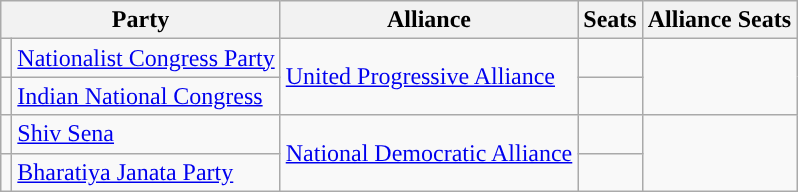<table class="wikitable">
<tr>
<th colspan="2">Party</th>
<th>Alliance</th>
<th>Seats</th>
<th>Alliance Seats</th>
</tr>
<tr>
<td style="background-color: "></td>
<td><a href='#'>Nationalist Congress Party</a></td>
<td rowspan="2"><a href='#'>United Progressive Alliance</a></td>
<td></td>
<td rowspan="2"></td>
</tr>
<tr>
<td style="background-color: "></td>
<td><a href='#'>Indian National Congress</a></td>
<td></td>
</tr>
<tr>
<td style="background-color: "></td>
<td><a href='#'>Shiv Sena</a></td>
<td rowspan="2"><a href='#'>National Democratic Alliance</a></td>
<td></td>
<td rowspan="2"></td>
</tr>
<tr>
<td style="background-color:"></td>
<td><a href='#'>Bharatiya Janata Party</a></td>
<td></td>
</tr>
</table>
